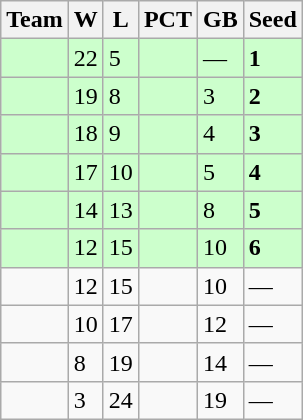<table class=wikitable>
<tr>
<th>Team</th>
<th>W</th>
<th>L</th>
<th>PCT</th>
<th>GB</th>
<th>Seed</th>
</tr>
<tr bgcolor="#ccffcc">
<td></td>
<td>22</td>
<td>5</td>
<td></td>
<td>—</td>
<td><strong>1</strong></td>
</tr>
<tr bgcolor="#ccffcc">
<td></td>
<td>19</td>
<td>8</td>
<td></td>
<td>3</td>
<td><strong>2</strong></td>
</tr>
<tr bgcolor="#ccffcc">
<td></td>
<td>18</td>
<td>9</td>
<td></td>
<td>4</td>
<td><strong>3</strong></td>
</tr>
<tr bgcolor="#ccffcc">
<td></td>
<td>17</td>
<td>10</td>
<td></td>
<td>5</td>
<td><strong>4</strong></td>
</tr>
<tr bgcolor="#ccffcc">
<td></td>
<td>14</td>
<td>13</td>
<td></td>
<td>8</td>
<td><strong>5</strong></td>
</tr>
<tr bgcolor="#ccffcc">
<td></td>
<td>12</td>
<td>15</td>
<td></td>
<td>10</td>
<td><strong>6</strong></td>
</tr>
<tr>
<td></td>
<td>12</td>
<td>15</td>
<td></td>
<td>10</td>
<td>—</td>
</tr>
<tr>
<td></td>
<td>10</td>
<td>17</td>
<td></td>
<td>12</td>
<td>—</td>
</tr>
<tr>
<td></td>
<td>8</td>
<td>19</td>
<td></td>
<td>14</td>
<td>—</td>
</tr>
<tr>
<td></td>
<td>3</td>
<td>24</td>
<td></td>
<td>19</td>
<td>—</td>
</tr>
</table>
